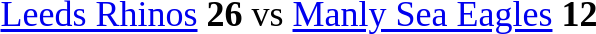<table style="font-size:150%;">
<tr>
<td> <a href='#'>Leeds Rhinos</a> <strong>26</strong> vs  <a href='#'>Manly Sea Eagles</a> <strong>12</strong></td>
</tr>
</table>
